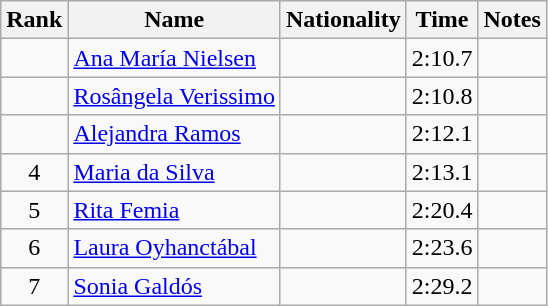<table class="wikitable sortable" style="text-align:center">
<tr>
<th>Rank</th>
<th>Name</th>
<th>Nationality</th>
<th>Time</th>
<th>Notes</th>
</tr>
<tr>
<td></td>
<td align=left><a href='#'>Ana María Nielsen</a></td>
<td align=left></td>
<td>2:10.7</td>
<td></td>
</tr>
<tr>
<td></td>
<td align=left><a href='#'>Rosângela Verissimo</a></td>
<td align=left></td>
<td>2:10.8</td>
<td></td>
</tr>
<tr>
<td></td>
<td align=left><a href='#'>Alejandra Ramos</a></td>
<td align=left></td>
<td>2:12.1</td>
<td></td>
</tr>
<tr>
<td>4</td>
<td align=left><a href='#'>Maria da Silva</a></td>
<td align=left></td>
<td>2:13.1</td>
<td></td>
</tr>
<tr>
<td>5</td>
<td align=left><a href='#'>Rita Femia</a></td>
<td align=left></td>
<td>2:20.4</td>
<td></td>
</tr>
<tr>
<td>6</td>
<td align=left><a href='#'>Laura Oyhanctábal</a></td>
<td align=left></td>
<td>2:23.6</td>
<td></td>
</tr>
<tr>
<td>7</td>
<td align=left><a href='#'>Sonia Galdós</a></td>
<td align=left></td>
<td>2:29.2</td>
<td></td>
</tr>
</table>
